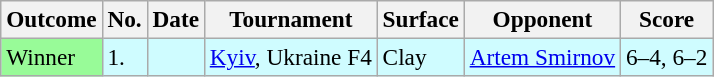<table class="sortable wikitable" style=font-size:97%>
<tr>
<th>Outcome</th>
<th>No.</th>
<th>Date</th>
<th>Tournament</th>
<th>Surface</th>
<th>Opponent</th>
<th>Score</th>
</tr>
<tr bgcolor=#cffcff>
<td bgcolor=98FB98>Winner</td>
<td>1.</td>
<td></td>
<td> <a href='#'>Kyiv</a>, Ukraine F4</td>
<td>Clay</td>
<td> <a href='#'>Artem Smirnov</a></td>
<td>6–4, 6–2</td>
</tr>
</table>
